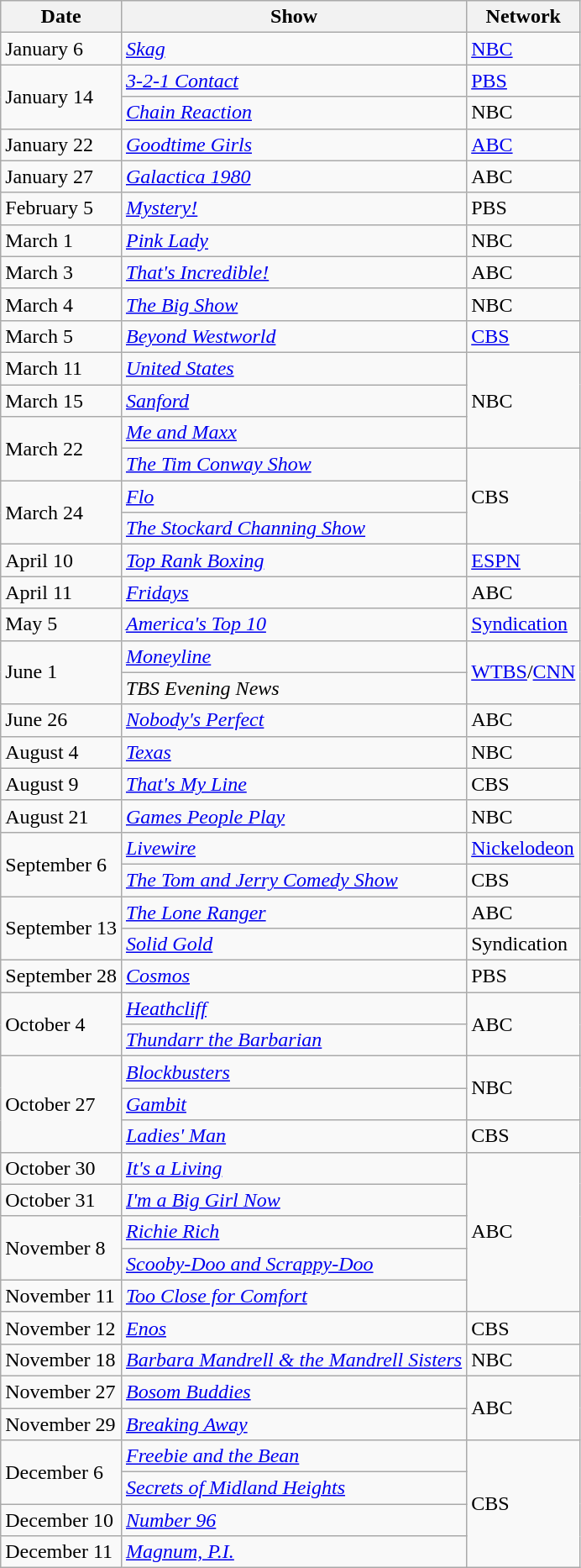<table class="wikitable sortable">
<tr>
<th>Date</th>
<th>Show</th>
<th>Network</th>
</tr>
<tr>
<td>January 6</td>
<td><em><a href='#'>Skag</a></em></td>
<td><a href='#'>NBC</a></td>
</tr>
<tr>
<td rowspan="2">January 14</td>
<td><em><a href='#'>3-2-1 Contact</a></em></td>
<td><a href='#'>PBS</a></td>
</tr>
<tr>
<td><em><a href='#'>Chain Reaction</a></em></td>
<td>NBC</td>
</tr>
<tr>
<td>January 22</td>
<td><em><a href='#'>Goodtime Girls</a></em></td>
<td><a href='#'>ABC</a></td>
</tr>
<tr>
<td>January 27</td>
<td><em><a href='#'>Galactica 1980</a></em></td>
<td>ABC</td>
</tr>
<tr>
<td>February 5</td>
<td><em><a href='#'>Mystery!</a></em></td>
<td>PBS</td>
</tr>
<tr>
<td>March 1</td>
<td><em><a href='#'>Pink Lady</a></em></td>
<td>NBC</td>
</tr>
<tr>
<td>March 3</td>
<td><em><a href='#'>That's Incredible!</a></em></td>
<td>ABC</td>
</tr>
<tr>
<td>March 4</td>
<td><em><a href='#'>The Big Show</a></em></td>
<td>NBC</td>
</tr>
<tr>
<td>March 5</td>
<td><em><a href='#'>Beyond Westworld</a></em></td>
<td><a href='#'>CBS</a></td>
</tr>
<tr>
<td>March 11</td>
<td><em><a href='#'>United States</a></em></td>
<td rowspan="3">NBC</td>
</tr>
<tr>
<td>March 15</td>
<td><em><a href='#'>Sanford</a></em></td>
</tr>
<tr>
<td rowspan="2">March 22</td>
<td><em><a href='#'>Me and Maxx</a></em></td>
</tr>
<tr>
<td><em><a href='#'>The Tim Conway Show</a></em></td>
<td rowspan="3">CBS</td>
</tr>
<tr>
<td rowspan="2">March 24</td>
<td><em><a href='#'>Flo</a></em></td>
</tr>
<tr>
<td><em><a href='#'>The Stockard Channing Show</a></em></td>
</tr>
<tr>
<td>April 10</td>
<td><em><a href='#'>Top Rank Boxing</a></em></td>
<td><a href='#'>ESPN</a></td>
</tr>
<tr>
<td>April 11</td>
<td><em><a href='#'>Fridays</a></em></td>
<td>ABC</td>
</tr>
<tr>
<td>May 5</td>
<td><em><a href='#'>America's Top 10</a></em></td>
<td><a href='#'>Syndication</a></td>
</tr>
<tr>
<td rowspan="2">June 1</td>
<td><em><a href='#'>Moneyline</a></em></td>
<td rowspan="2"><a href='#'>WTBS</a>/<a href='#'>CNN</a></td>
</tr>
<tr>
<td><em>TBS Evening News</em></td>
</tr>
<tr>
<td>June 26</td>
<td><em><a href='#'>Nobody's Perfect</a></em></td>
<td>ABC</td>
</tr>
<tr>
<td>August 4</td>
<td><em><a href='#'>Texas</a></em></td>
<td>NBC</td>
</tr>
<tr>
<td>August 9</td>
<td><em><a href='#'>That's My Line</a></em></td>
<td>CBS</td>
</tr>
<tr>
<td>August 21</td>
<td><em><a href='#'>Games People Play</a></em></td>
<td>NBC</td>
</tr>
<tr>
<td rowspan="2">September 6</td>
<td><em><a href='#'>Livewire</a></em></td>
<td><a href='#'>Nickelodeon</a></td>
</tr>
<tr>
<td><em><a href='#'>The Tom and Jerry Comedy Show</a></em></td>
<td>CBS</td>
</tr>
<tr>
<td rowspan="2">September 13</td>
<td><em><a href='#'>The Lone Ranger</a></em></td>
<td>ABC</td>
</tr>
<tr>
<td><em><a href='#'>Solid Gold</a></em></td>
<td>Syndication</td>
</tr>
<tr>
<td>September 28</td>
<td><em><a href='#'>Cosmos</a></em></td>
<td>PBS</td>
</tr>
<tr>
<td rowspan="2">October 4</td>
<td><em><a href='#'>Heathcliff</a></em></td>
<td rowspan="2">ABC</td>
</tr>
<tr>
<td><em><a href='#'>Thundarr the Barbarian</a></em></td>
</tr>
<tr>
<td rowspan="3">October 27</td>
<td><em><a href='#'>Blockbusters</a></em></td>
<td rowspan="2">NBC</td>
</tr>
<tr>
<td><em><a href='#'>Gambit</a></em></td>
</tr>
<tr>
<td><em><a href='#'>Ladies' Man</a></em></td>
<td>CBS</td>
</tr>
<tr>
<td>October 30</td>
<td><em><a href='#'>It's a Living</a></em></td>
<td rowspan="5">ABC</td>
</tr>
<tr>
<td>October 31</td>
<td><em><a href='#'>I'm a Big Girl Now</a></em></td>
</tr>
<tr>
<td rowspan="2">November 8</td>
<td><em><a href='#'>Richie Rich</a></em></td>
</tr>
<tr>
<td><em><a href='#'>Scooby-Doo and Scrappy-Doo</a></em></td>
</tr>
<tr>
<td>November 11</td>
<td><em><a href='#'>Too Close for Comfort</a></em></td>
</tr>
<tr>
<td>November 12</td>
<td><em><a href='#'>Enos</a></em></td>
<td>CBS</td>
</tr>
<tr>
<td>November 18</td>
<td><em><a href='#'>Barbara Mandrell & the Mandrell Sisters</a></em></td>
<td>NBC</td>
</tr>
<tr>
<td>November 27</td>
<td><em><a href='#'>Bosom Buddies</a></em></td>
<td rowspan="2">ABC</td>
</tr>
<tr>
<td>November 29</td>
<td><em><a href='#'>Breaking Away</a></em></td>
</tr>
<tr>
<td rowspan="2">December 6</td>
<td><em><a href='#'>Freebie and the Bean</a></em></td>
<td rowspan="4">CBS</td>
</tr>
<tr>
<td><em><a href='#'>Secrets of Midland Heights</a></em></td>
</tr>
<tr>
<td>December 10</td>
<td><em><a href='#'>Number 96</a></em></td>
</tr>
<tr>
<td>December 11</td>
<td><em><a href='#'>Magnum, P.I.</a></em></td>
</tr>
</table>
